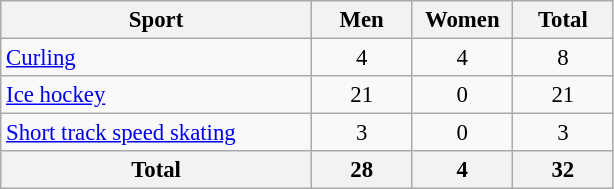<table class="wikitable" style="text-align:center; font-size: 95%">
<tr>
<th width=200>Sport</th>
<th width=60>Men</th>
<th width=60>Women</th>
<th width=60>Total</th>
</tr>
<tr>
<td align=left><a href='#'>Curling</a></td>
<td>4</td>
<td>4</td>
<td>8</td>
</tr>
<tr>
<td align=left><a href='#'>Ice hockey</a></td>
<td>21</td>
<td>0</td>
<td>21</td>
</tr>
<tr>
<td align=left><a href='#'>Short track speed skating</a></td>
<td>3</td>
<td>0</td>
<td>3</td>
</tr>
<tr>
<th>Total</th>
<th>28</th>
<th>4</th>
<th>32</th>
</tr>
</table>
